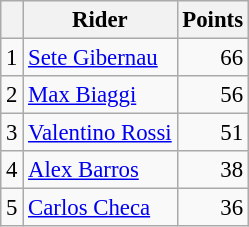<table class="wikitable" style="font-size: 95%;">
<tr>
<th></th>
<th>Rider</th>
<th>Points</th>
</tr>
<tr>
<td align=center>1</td>
<td> <a href='#'>Sete Gibernau</a></td>
<td align=right>66</td>
</tr>
<tr>
<td align=center>2</td>
<td> <a href='#'>Max Biaggi</a></td>
<td align=right>56</td>
</tr>
<tr>
<td align=center>3</td>
<td> <a href='#'>Valentino Rossi</a></td>
<td align=right>51</td>
</tr>
<tr>
<td align=center>4</td>
<td> <a href='#'>Alex Barros</a></td>
<td align=right>38</td>
</tr>
<tr>
<td align=center>5</td>
<td> <a href='#'>Carlos Checa</a></td>
<td align=right>36</td>
</tr>
</table>
